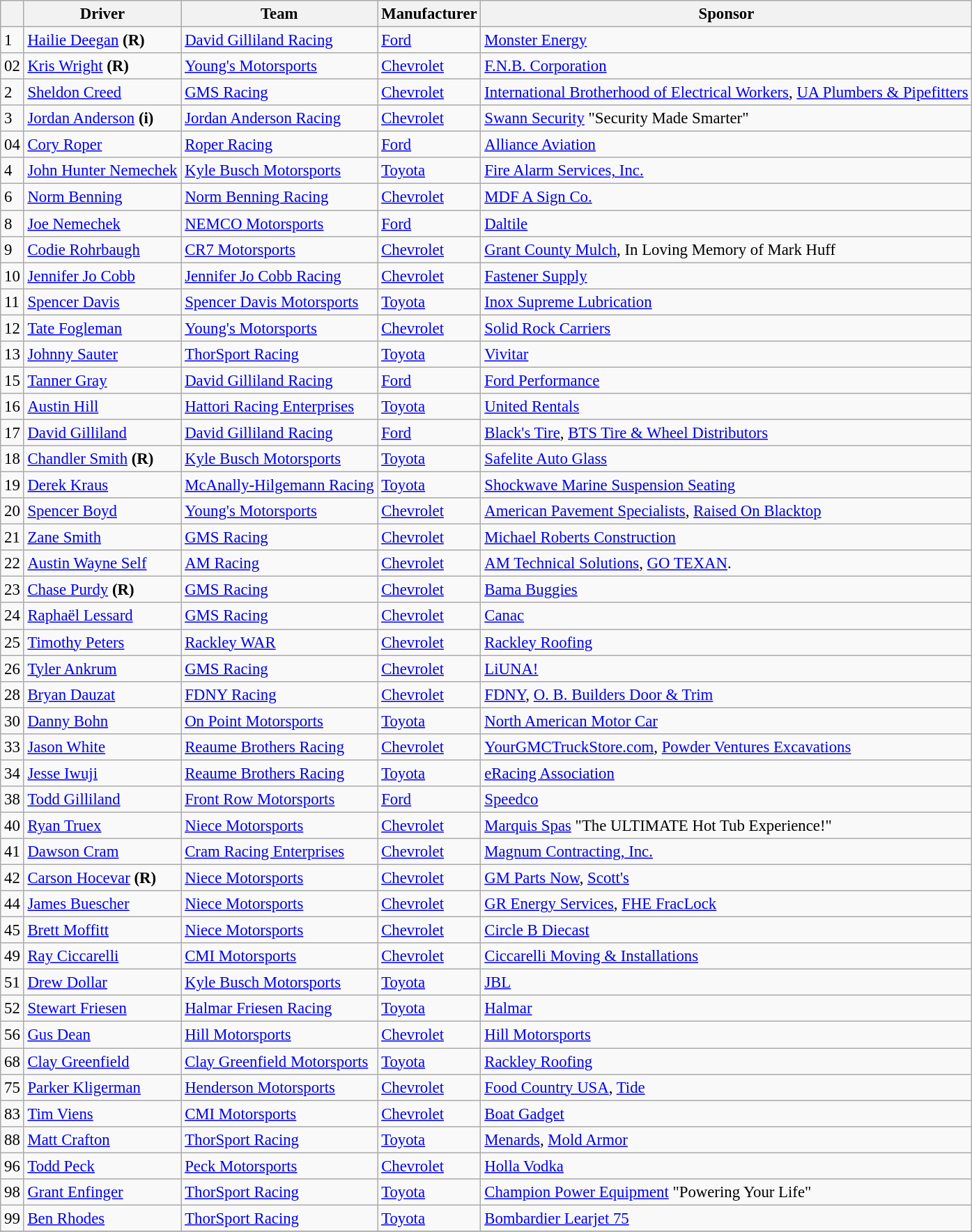<table class="wikitable" style="font-size:95%">
<tr>
<th></th>
<th>Driver</th>
<th>Team</th>
<th>Manufacturer</th>
<th>Sponsor</th>
</tr>
<tr>
<td>1</td>
<td><a href='#'>Hailie Deegan</a> <strong>(R)</strong></td>
<td><a href='#'>David Gilliland Racing</a></td>
<td><a href='#'>Ford</a></td>
<td><a href='#'>Monster Energy</a></td>
</tr>
<tr>
<td>02</td>
<td><a href='#'>Kris Wright</a> <strong>(R)</strong></td>
<td><a href='#'>Young's Motorsports</a></td>
<td><a href='#'>Chevrolet</a></td>
<td><a href='#'>F.N.B. Corporation</a></td>
</tr>
<tr>
<td>2</td>
<td><a href='#'>Sheldon Creed</a></td>
<td><a href='#'>GMS Racing</a></td>
<td><a href='#'>Chevrolet</a></td>
<td><a href='#'>International Brotherhood of Electrical Workers</a>, <a href='#'>UA Plumbers & Pipefitters</a></td>
</tr>
<tr>
<td>3</td>
<td><a href='#'>Jordan Anderson</a> <strong>(i)</strong></td>
<td><a href='#'>Jordan Anderson Racing</a></td>
<td><a href='#'>Chevrolet</a></td>
<td><a href='#'>Swann Security</a> "Security Made Smarter"</td>
</tr>
<tr>
<td>04</td>
<td><a href='#'>Cory Roper</a></td>
<td><a href='#'>Roper Racing</a></td>
<td><a href='#'>Ford</a></td>
<td><a href='#'>Alliance Aviation</a></td>
</tr>
<tr>
<td>4</td>
<td><a href='#'>John Hunter Nemechek</a></td>
<td><a href='#'>Kyle Busch Motorsports</a></td>
<td><a href='#'>Toyota</a></td>
<td><a href='#'>Fire Alarm Services, Inc.</a></td>
</tr>
<tr>
<td>6</td>
<td><a href='#'>Norm Benning</a></td>
<td><a href='#'>Norm Benning Racing</a></td>
<td><a href='#'>Chevrolet</a></td>
<td><a href='#'>MDF A Sign Co.</a></td>
</tr>
<tr>
<td>8</td>
<td><a href='#'>Joe Nemechek</a></td>
<td><a href='#'>NEMCO Motorsports</a></td>
<td><a href='#'>Ford</a></td>
<td><a href='#'>Daltile</a></td>
</tr>
<tr>
<td>9</td>
<td><a href='#'>Codie Rohrbaugh</a></td>
<td><a href='#'>CR7 Motorsports</a></td>
<td><a href='#'>Chevrolet</a></td>
<td><a href='#'>Grant County Mulch</a>, In Loving Memory of Mark Huff</td>
</tr>
<tr>
<td>10</td>
<td><a href='#'>Jennifer Jo Cobb</a></td>
<td><a href='#'>Jennifer Jo Cobb Racing</a></td>
<td><a href='#'>Chevrolet</a></td>
<td><a href='#'>Fastener Supply</a></td>
</tr>
<tr>
<td>11</td>
<td><a href='#'>Spencer Davis</a></td>
<td><a href='#'>Spencer Davis Motorsports</a></td>
<td><a href='#'>Toyota</a></td>
<td><a href='#'>Inox Supreme Lubrication</a></td>
</tr>
<tr>
<td>12</td>
<td><a href='#'>Tate Fogleman</a></td>
<td><a href='#'>Young's Motorsports</a></td>
<td><a href='#'>Chevrolet</a></td>
<td><a href='#'>Solid Rock Carriers</a></td>
</tr>
<tr>
<td>13</td>
<td><a href='#'>Johnny Sauter</a></td>
<td><a href='#'>ThorSport Racing</a></td>
<td><a href='#'>Toyota</a></td>
<td><a href='#'>Vivitar</a></td>
</tr>
<tr>
<td>15</td>
<td><a href='#'>Tanner Gray</a></td>
<td><a href='#'>David Gilliland Racing</a></td>
<td><a href='#'>Ford</a></td>
<td><a href='#'>Ford Performance</a></td>
</tr>
<tr>
<td>16</td>
<td><a href='#'>Austin Hill</a></td>
<td><a href='#'>Hattori Racing Enterprises</a></td>
<td><a href='#'>Toyota</a></td>
<td><a href='#'>United Rentals</a></td>
</tr>
<tr>
<td>17</td>
<td><a href='#'>David Gilliland</a></td>
<td><a href='#'>David Gilliland Racing</a></td>
<td><a href='#'>Ford</a></td>
<td><a href='#'>Black's Tire</a>, <a href='#'>BTS Tire & Wheel Distributors</a></td>
</tr>
<tr>
<td>18</td>
<td><a href='#'>Chandler Smith</a> <strong>(R)</strong></td>
<td><a href='#'>Kyle Busch Motorsports</a></td>
<td><a href='#'>Toyota</a></td>
<td><a href='#'>Safelite Auto Glass</a></td>
</tr>
<tr>
<td>19</td>
<td><a href='#'>Derek Kraus</a></td>
<td><a href='#'>McAnally-Hilgemann Racing</a></td>
<td><a href='#'>Toyota</a></td>
<td><a href='#'>Shockwave Marine Suspension Seating</a></td>
</tr>
<tr>
<td>20</td>
<td><a href='#'>Spencer Boyd</a></td>
<td><a href='#'>Young's Motorsports</a></td>
<td><a href='#'>Chevrolet</a></td>
<td><a href='#'>American Pavement Specialists</a>, <a href='#'>Raised On Blacktop</a></td>
</tr>
<tr>
<td>21</td>
<td><a href='#'>Zane Smith</a></td>
<td><a href='#'>GMS Racing</a></td>
<td><a href='#'>Chevrolet</a></td>
<td><a href='#'>Michael Roberts Construction</a></td>
</tr>
<tr>
<td>22</td>
<td><a href='#'>Austin Wayne Self</a></td>
<td><a href='#'>AM Racing</a></td>
<td><a href='#'>Chevrolet</a></td>
<td><a href='#'>AM Technical Solutions</a>, <a href='#'>GO TEXAN</a>.</td>
</tr>
<tr>
<td>23</td>
<td><a href='#'>Chase Purdy</a> <strong>(R)</strong></td>
<td><a href='#'>GMS Racing</a></td>
<td><a href='#'>Chevrolet</a></td>
<td><a href='#'>Bama Buggies</a></td>
</tr>
<tr>
<td>24</td>
<td><a href='#'>Raphaël Lessard</a></td>
<td><a href='#'>GMS Racing</a></td>
<td><a href='#'>Chevrolet</a></td>
<td><a href='#'>Canac</a></td>
</tr>
<tr>
<td>25</td>
<td><a href='#'>Timothy Peters</a></td>
<td><a href='#'>Rackley WAR</a></td>
<td><a href='#'>Chevrolet</a></td>
<td><a href='#'>Rackley Roofing</a></td>
</tr>
<tr>
<td>26</td>
<td><a href='#'>Tyler Ankrum</a></td>
<td><a href='#'>GMS Racing</a></td>
<td><a href='#'>Chevrolet</a></td>
<td><a href='#'>LiUNA!</a></td>
</tr>
<tr>
<td>28</td>
<td><a href='#'>Bryan Dauzat</a></td>
<td><a href='#'>FDNY Racing</a></td>
<td><a href='#'>Chevrolet</a></td>
<td><a href='#'>FDNY</a>, <a href='#'>O. B. Builders Door & Trim</a></td>
</tr>
<tr>
<td>30</td>
<td><a href='#'>Danny Bohn</a></td>
<td><a href='#'>On Point Motorsports</a></td>
<td><a href='#'>Toyota</a></td>
<td><a href='#'>North American Motor Car</a></td>
</tr>
<tr>
<td>33</td>
<td><a href='#'>Jason White</a></td>
<td><a href='#'>Reaume Brothers Racing</a></td>
<td><a href='#'>Chevrolet</a></td>
<td><a href='#'>YourGMCTruckStore.com</a>, <a href='#'>Powder Ventures Excavations</a></td>
</tr>
<tr>
<td>34</td>
<td><a href='#'>Jesse Iwuji</a></td>
<td><a href='#'>Reaume Brothers Racing</a></td>
<td><a href='#'>Toyota</a></td>
<td><a href='#'>eRacing Association</a></td>
</tr>
<tr>
<td>38</td>
<td><a href='#'>Todd Gilliland</a></td>
<td><a href='#'>Front Row Motorsports</a></td>
<td><a href='#'>Ford</a></td>
<td><a href='#'>Speedco</a></td>
</tr>
<tr>
<td>40</td>
<td><a href='#'>Ryan Truex</a></td>
<td><a href='#'>Niece Motorsports</a></td>
<td><a href='#'>Chevrolet</a></td>
<td><a href='#'>Marquis Spas</a> "The ULTIMATE Hot Tub Experience!"</td>
</tr>
<tr>
<td>41</td>
<td><a href='#'>Dawson Cram</a></td>
<td><a href='#'>Cram Racing Enterprises</a></td>
<td><a href='#'>Chevrolet</a></td>
<td><a href='#'>Magnum Contracting, Inc.</a></td>
</tr>
<tr>
<td>42</td>
<td><a href='#'>Carson Hocevar</a> <strong>(R)</strong></td>
<td><a href='#'>Niece Motorsports</a></td>
<td><a href='#'>Chevrolet</a></td>
<td><a href='#'>GM Parts Now</a>, <a href='#'>Scott's</a></td>
</tr>
<tr>
<td>44</td>
<td><a href='#'>James Buescher</a></td>
<td><a href='#'>Niece Motorsports</a></td>
<td><a href='#'>Chevrolet</a></td>
<td><a href='#'>GR Energy Services</a>, <a href='#'>FHE FracLock</a></td>
</tr>
<tr>
<td>45</td>
<td><a href='#'>Brett Moffitt</a></td>
<td><a href='#'>Niece Motorsports</a></td>
<td><a href='#'>Chevrolet</a></td>
<td><a href='#'>Circle B Diecast</a></td>
</tr>
<tr>
<td>49</td>
<td><a href='#'>Ray Ciccarelli</a></td>
<td><a href='#'>CMI Motorsports</a></td>
<td><a href='#'>Chevrolet</a></td>
<td><a href='#'>Ciccarelli Moving & Installations</a></td>
</tr>
<tr>
<td>51</td>
<td><a href='#'>Drew Dollar</a></td>
<td><a href='#'>Kyle Busch Motorsports</a></td>
<td><a href='#'>Toyota</a></td>
<td><a href='#'>JBL</a></td>
</tr>
<tr>
<td>52</td>
<td><a href='#'>Stewart Friesen</a></td>
<td><a href='#'>Halmar Friesen Racing</a></td>
<td><a href='#'>Toyota</a></td>
<td><a href='#'>Halmar</a></td>
</tr>
<tr>
<td>56</td>
<td><a href='#'>Gus Dean</a></td>
<td><a href='#'>Hill Motorsports</a></td>
<td><a href='#'>Chevrolet</a></td>
<td><a href='#'>Hill Motorsports</a></td>
</tr>
<tr>
<td>68</td>
<td><a href='#'>Clay Greenfield</a></td>
<td><a href='#'>Clay Greenfield Motorsports</a></td>
<td><a href='#'>Toyota</a></td>
<td><a href='#'>Rackley Roofing</a></td>
</tr>
<tr>
<td>75</td>
<td><a href='#'>Parker Kligerman</a></td>
<td><a href='#'>Henderson Motorsports</a></td>
<td><a href='#'>Chevrolet</a></td>
<td><a href='#'>Food Country USA</a>, <a href='#'>Tide</a></td>
</tr>
<tr>
<td>83</td>
<td><a href='#'>Tim Viens</a></td>
<td><a href='#'>CMI Motorsports</a></td>
<td><a href='#'>Chevrolet</a></td>
<td><a href='#'>Boat Gadget</a></td>
</tr>
<tr>
<td>88</td>
<td><a href='#'>Matt Crafton</a></td>
<td><a href='#'>ThorSport Racing</a></td>
<td><a href='#'>Toyota</a></td>
<td><a href='#'>Menards</a>, <a href='#'>Mold Armor</a></td>
</tr>
<tr>
<td>96</td>
<td><a href='#'>Todd Peck</a></td>
<td><a href='#'>Peck Motorsports</a></td>
<td><a href='#'>Chevrolet</a></td>
<td><a href='#'>Holla Vodka</a></td>
</tr>
<tr>
<td>98</td>
<td><a href='#'>Grant Enfinger</a></td>
<td><a href='#'>ThorSport Racing</a></td>
<td><a href='#'>Toyota</a></td>
<td><a href='#'>Champion Power Equipment</a> "Powering Your Life"</td>
</tr>
<tr>
<td>99</td>
<td><a href='#'>Ben Rhodes</a></td>
<td><a href='#'>ThorSport Racing</a></td>
<td><a href='#'>Toyota</a></td>
<td><a href='#'>Bombardier Learjet 75</a></td>
</tr>
<tr>
</tr>
</table>
